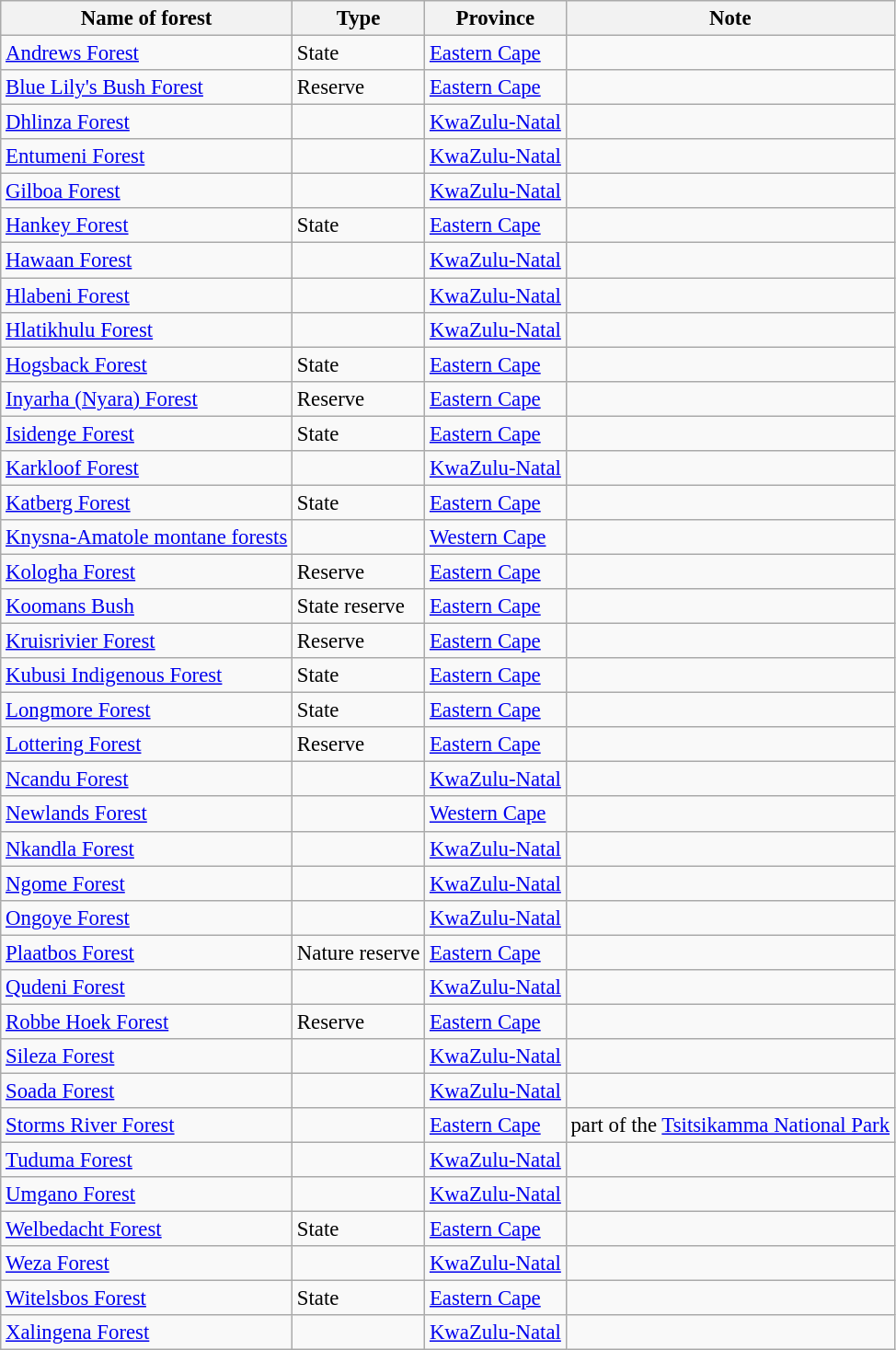<table class="wikitable sortable static-row-numbers static-row-header-text" style="font-size: 95%;">
<tr>
<th>Name of forest</th>
<th>Type</th>
<th>Province</th>
<th>Note</th>
</tr>
<tr>
<td><a href='#'>Andrews Forest</a></td>
<td>State</td>
<td><a href='#'>Eastern Cape</a></td>
<td></td>
</tr>
<tr>
<td><a href='#'>Blue Lily's Bush Forest</a></td>
<td>Reserve</td>
<td><a href='#'>Eastern Cape</a></td>
<td></td>
</tr>
<tr>
<td><a href='#'>Dhlinza Forest</a></td>
<td></td>
<td><a href='#'>KwaZulu-Natal</a></td>
<td></td>
</tr>
<tr>
<td><a href='#'>Entumeni Forest</a></td>
<td></td>
<td><a href='#'>KwaZulu-Natal</a></td>
<td></td>
</tr>
<tr>
<td><a href='#'>Gilboa Forest</a></td>
<td></td>
<td><a href='#'>KwaZulu-Natal</a></td>
<td></td>
</tr>
<tr>
<td><a href='#'>Hankey Forest</a></td>
<td>State</td>
<td><a href='#'>Eastern Cape</a></td>
<td></td>
</tr>
<tr>
<td><a href='#'>Hawaan Forest</a></td>
<td></td>
<td><a href='#'>KwaZulu-Natal</a></td>
<td></td>
</tr>
<tr>
<td><a href='#'>Hlabeni Forest</a></td>
<td></td>
<td><a href='#'>KwaZulu-Natal</a></td>
<td></td>
</tr>
<tr>
<td><a href='#'>Hlatikhulu Forest</a></td>
<td></td>
<td><a href='#'>KwaZulu-Natal</a></td>
<td></td>
</tr>
<tr>
<td><a href='#'>Hogsback Forest</a></td>
<td>State</td>
<td><a href='#'>Eastern Cape</a></td>
<td></td>
</tr>
<tr>
<td><a href='#'>Inyarha (Nyara) Forest</a></td>
<td>Reserve</td>
<td><a href='#'>Eastern Cape</a></td>
<td></td>
</tr>
<tr>
<td><a href='#'>Isidenge Forest</a></td>
<td>State</td>
<td><a href='#'>Eastern Cape</a></td>
<td></td>
</tr>
<tr>
<td><a href='#'>Karkloof Forest</a></td>
<td></td>
<td><a href='#'>KwaZulu-Natal</a></td>
<td></td>
</tr>
<tr>
<td><a href='#'>Katberg Forest</a></td>
<td>State</td>
<td><a href='#'>Eastern Cape</a></td>
<td></td>
</tr>
<tr>
<td><a href='#'>Knysna-Amatole montane forests</a></td>
<td></td>
<td><a href='#'>Western Cape</a></td>
<td></td>
</tr>
<tr>
<td><a href='#'>Kologha Forest</a></td>
<td>Reserve</td>
<td><a href='#'>Eastern Cape</a></td>
<td></td>
</tr>
<tr>
<td><a href='#'>Koomans Bush</a></td>
<td>State reserve</td>
<td><a href='#'>Eastern Cape</a></td>
<td></td>
</tr>
<tr>
<td><a href='#'>Kruisrivier Forest</a></td>
<td>Reserve</td>
<td><a href='#'>Eastern Cape</a></td>
<td></td>
</tr>
<tr>
<td><a href='#'>Kubusi Indigenous Forest</a></td>
<td>State</td>
<td><a href='#'>Eastern Cape</a></td>
<td></td>
</tr>
<tr>
<td><a href='#'>Longmore Forest</a></td>
<td>State</td>
<td><a href='#'>Eastern Cape</a></td>
<td></td>
</tr>
<tr>
<td><a href='#'>Lottering Forest</a></td>
<td>Reserve</td>
<td><a href='#'>Eastern Cape</a></td>
<td></td>
</tr>
<tr>
<td><a href='#'>Ncandu Forest</a></td>
<td></td>
<td><a href='#'>KwaZulu-Natal</a></td>
<td></td>
</tr>
<tr>
<td><a href='#'>Newlands Forest</a></td>
<td></td>
<td><a href='#'>Western Cape</a></td>
<td></td>
</tr>
<tr>
<td><a href='#'>Nkandla Forest</a></td>
<td></td>
<td><a href='#'>KwaZulu-Natal</a></td>
<td></td>
</tr>
<tr>
<td><a href='#'>Ngome Forest</a></td>
<td></td>
<td><a href='#'>KwaZulu-Natal</a></td>
<td></td>
</tr>
<tr>
<td><a href='#'>Ongoye Forest</a></td>
<td></td>
<td><a href='#'>KwaZulu-Natal</a></td>
<td></td>
</tr>
<tr>
<td><a href='#'>Plaatbos Forest</a></td>
<td>Nature reserve</td>
<td><a href='#'>Eastern Cape</a></td>
<td></td>
</tr>
<tr>
<td><a href='#'>Qudeni Forest</a></td>
<td></td>
<td><a href='#'>KwaZulu-Natal</a></td>
<td></td>
</tr>
<tr>
<td><a href='#'>Robbe Hoek Forest</a></td>
<td>Reserve</td>
<td><a href='#'>Eastern Cape</a></td>
<td></td>
</tr>
<tr>
<td><a href='#'>Sileza Forest</a></td>
<td></td>
<td><a href='#'>KwaZulu-Natal</a></td>
<td></td>
</tr>
<tr>
<td><a href='#'>Soada Forest</a></td>
<td></td>
<td><a href='#'>KwaZulu-Natal</a></td>
<td></td>
</tr>
<tr>
<td><a href='#'>Storms River Forest</a></td>
<td></td>
<td><a href='#'>Eastern Cape</a></td>
<td>part of the <a href='#'>Tsitsikamma National Park</a></td>
</tr>
<tr>
<td><a href='#'>Tuduma Forest</a></td>
<td></td>
<td><a href='#'>KwaZulu-Natal</a></td>
<td></td>
</tr>
<tr>
<td><a href='#'>Umgano Forest</a></td>
<td></td>
<td><a href='#'>KwaZulu-Natal</a></td>
<td></td>
</tr>
<tr>
<td><a href='#'>Welbedacht Forest</a></td>
<td>State</td>
<td><a href='#'>Eastern Cape</a></td>
<td></td>
</tr>
<tr>
<td><a href='#'>Weza Forest</a></td>
<td></td>
<td><a href='#'>KwaZulu-Natal</a></td>
<td></td>
</tr>
<tr>
<td><a href='#'>Witelsbos Forest</a></td>
<td>State</td>
<td><a href='#'>Eastern Cape</a></td>
<td></td>
</tr>
<tr>
<td><a href='#'>Xalingena Forest</a></td>
<td></td>
<td><a href='#'>KwaZulu-Natal</a></td>
<td></td>
</tr>
</table>
